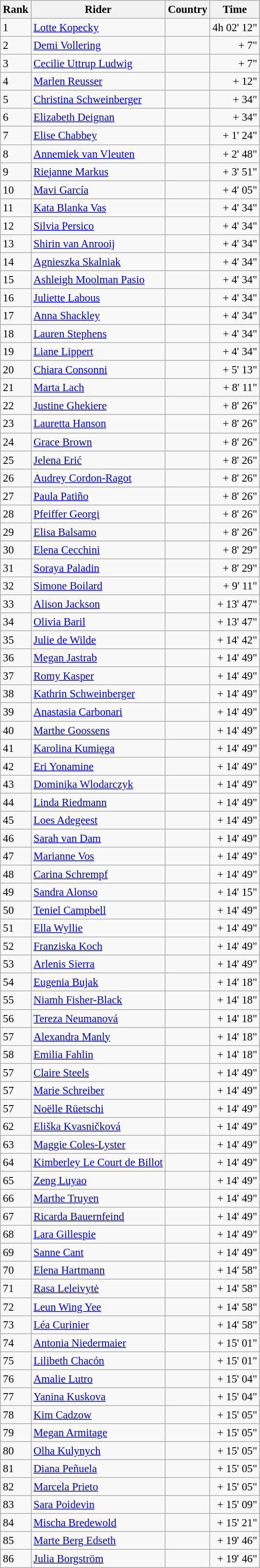<table class="wikitable sortable" style="font-size:95%; text-align:left;">
<tr>
<th>Rank</th>
<th>Rider</th>
<th>Country</th>
<th>Time</th>
</tr>
<tr>
<td>1</td>
<td><a href='#'>Lotte Kopecky</a></td>
<td></td>
<td align=right>4h 02' 12"</td>
</tr>
<tr>
<td>2</td>
<td><a href='#'>Demi Vollering</a></td>
<td></td>
<td align=right>+ 7"</td>
</tr>
<tr>
<td>3</td>
<td><a href='#'>Cecilie Uttrup Ludwig</a></td>
<td></td>
<td align=right>+ 7"</td>
</tr>
<tr>
<td>4</td>
<td><a href='#'>Marlen Reusser</a></td>
<td></td>
<td align=right>+ 12"</td>
</tr>
<tr>
<td>5</td>
<td><a href='#'>Christina Schweinberger</a></td>
<td></td>
<td align=right>+ 34"</td>
</tr>
<tr>
<td>6</td>
<td><a href='#'>Elizabeth Deignan</a></td>
<td></td>
<td align=right>+ 34"</td>
</tr>
<tr>
<td>7</td>
<td><a href='#'>Elise Chabbey</a></td>
<td></td>
<td align=right>+ 1' 24"</td>
</tr>
<tr>
<td>8</td>
<td><a href='#'>Annemiek van Vleuten</a></td>
<td></td>
<td align=right>+ 2' 48"</td>
</tr>
<tr>
<td>9</td>
<td><a href='#'>Riejanne Markus</a></td>
<td></td>
<td align=right>+ 3' 51"</td>
</tr>
<tr>
<td>10</td>
<td><a href='#'>Mavi García</a></td>
<td></td>
<td align=right>+ 4' 05"</td>
</tr>
<tr>
<td>11</td>
<td><a href='#'>Kata Blanka Vas</a></td>
<td></td>
<td align=right>+ 4' 34"</td>
</tr>
<tr>
<td>12</td>
<td><a href='#'>Silvia Persico</a></td>
<td></td>
<td align=right>+ 4' 34"</td>
</tr>
<tr>
<td>13</td>
<td><a href='#'>Shirin van Anrooij</a></td>
<td></td>
<td align=right>+ 4' 34"</td>
</tr>
<tr>
<td>14</td>
<td><a href='#'>Agnieszka Skalniak</a></td>
<td></td>
<td align=right>+ 4' 34"</td>
</tr>
<tr>
<td>15</td>
<td><a href='#'>Ashleigh Moolman Pasio</a></td>
<td></td>
<td align=right>+ 4' 34"</td>
</tr>
<tr>
<td>16</td>
<td><a href='#'>Juliette Labous</a></td>
<td></td>
<td align=right>+ 4' 34"</td>
</tr>
<tr>
<td>17</td>
<td><a href='#'>Anna Shackley</a></td>
<td></td>
<td align=right>+ 4' 34"</td>
</tr>
<tr>
<td>18</td>
<td><a href='#'>Lauren Stephens</a></td>
<td></td>
<td align=right>+ 4' 34"</td>
</tr>
<tr>
<td>19</td>
<td><a href='#'>Liane Lippert</a></td>
<td></td>
<td align=right>+ 4' 34"</td>
</tr>
<tr>
<td>20</td>
<td><a href='#'>Chiara Consonni</a></td>
<td></td>
<td align=right>+ 5' 13"</td>
</tr>
<tr>
<td>21</td>
<td><a href='#'>Marta Lach</a></td>
<td></td>
<td align=right>+ 8' 11"</td>
</tr>
<tr>
<td>22</td>
<td><a href='#'>Justine Ghekiere</a></td>
<td></td>
<td align=right>+ 8' 26"</td>
</tr>
<tr>
<td>23</td>
<td><a href='#'>Lauretta Hanson</a></td>
<td></td>
<td align=right>+ 8' 26"</td>
</tr>
<tr>
<td>24</td>
<td><a href='#'>Grace Brown</a></td>
<td></td>
<td align=right>+ 8' 26"</td>
</tr>
<tr>
<td>25</td>
<td><a href='#'>Jelena Erić</a></td>
<td></td>
<td align=right>+ 8' 26"</td>
</tr>
<tr>
<td>26</td>
<td><a href='#'>Audrey Cordon-Ragot</a></td>
<td></td>
<td align=right>+ 8' 26"</td>
</tr>
<tr>
<td>27</td>
<td><a href='#'>Paula Patiño</a></td>
<td></td>
<td align=right>+ 8' 26"</td>
</tr>
<tr>
<td>28</td>
<td><a href='#'>Pfeiffer Georgi</a></td>
<td></td>
<td align=right>+ 8' 26"</td>
</tr>
<tr>
<td>29</td>
<td><a href='#'>Elisa Balsamo</a></td>
<td></td>
<td align=right>+ 8' 26"</td>
</tr>
<tr>
<td>30</td>
<td><a href='#'>Elena Cecchini</a></td>
<td></td>
<td align=right>+ 8' 29"</td>
</tr>
<tr>
<td>31</td>
<td><a href='#'>Soraya Paladin</a></td>
<td></td>
<td align=right>+ 8' 29"</td>
</tr>
<tr>
<td>32</td>
<td><a href='#'>Simone Boilard</a></td>
<td></td>
<td align=right>+ 9' 11"</td>
</tr>
<tr>
<td>33</td>
<td><a href='#'>Alison Jackson</a></td>
<td></td>
<td align=right>+ 13' 47"</td>
</tr>
<tr>
<td>34</td>
<td><a href='#'>Olivia Baril</a></td>
<td></td>
<td align=right>+ 13' 47"</td>
</tr>
<tr>
<td>35</td>
<td><a href='#'>Julie de Wilde</a></td>
<td></td>
<td align=right>+ 14' 42"</td>
</tr>
<tr>
<td>36</td>
<td><a href='#'>Megan Jastrab</a></td>
<td></td>
<td align=right>+ 14' 49"</td>
</tr>
<tr>
<td>37</td>
<td><a href='#'>Romy Kasper</a></td>
<td></td>
<td align=right>+ 14' 49"</td>
</tr>
<tr>
<td>38</td>
<td><a href='#'>Kathrin Schweinberger</a></td>
<td></td>
<td align=right>+ 14' 49"</td>
</tr>
<tr>
<td>39</td>
<td><a href='#'>Anastasia Carbonari</a></td>
<td></td>
<td align=right>+ 14' 49"</td>
</tr>
<tr>
<td>40</td>
<td><a href='#'>Marthe Goossens</a></td>
<td></td>
<td align=right>+ 14' 49"</td>
</tr>
<tr>
<td>41</td>
<td><a href='#'>Karolina Kumięga</a></td>
<td></td>
<td align=right>+ 14' 49"</td>
</tr>
<tr>
<td>42</td>
<td><a href='#'>Eri Yonamine</a></td>
<td></td>
<td align=right>+ 14' 49"</td>
</tr>
<tr>
<td>43</td>
<td><a href='#'>Dominika Wlodarczyk</a></td>
<td></td>
<td align=right>+ 14' 49"</td>
</tr>
<tr>
<td>44</td>
<td><a href='#'>Linda Riedmann</a></td>
<td></td>
<td align=right>+ 14' 49"</td>
</tr>
<tr>
<td>45</td>
<td><a href='#'>Loes Adegeest</a></td>
<td></td>
<td align=right>+ 14' 49"</td>
</tr>
<tr>
<td>46</td>
<td><a href='#'>Sarah van Dam</a></td>
<td></td>
<td align=right>+ 14' 49"</td>
</tr>
<tr>
<td>47</td>
<td><a href='#'>Marianne Vos</a></td>
<td></td>
<td align=right>+ 14' 49"</td>
</tr>
<tr>
<td>48</td>
<td><a href='#'>Carina Schrempf</a></td>
<td></td>
<td align=right>+ 14' 49"</td>
</tr>
<tr>
<td>49</td>
<td><a href='#'>Sandra Alonso</a></td>
<td></td>
<td align=right>+ 14' 15"</td>
</tr>
<tr>
<td>50</td>
<td><a href='#'>Teniel Campbell</a></td>
<td></td>
<td align=right>+ 14' 49"</td>
</tr>
<tr>
<td>51</td>
<td><a href='#'>Ella Wyllie</a></td>
<td></td>
<td align=right>+ 14' 49"</td>
</tr>
<tr>
<td>52</td>
<td><a href='#'>Franziska Koch</a></td>
<td></td>
<td align=right>+ 14' 49"</td>
</tr>
<tr>
<td>53</td>
<td><a href='#'>Arlenis Sierra</a></td>
<td></td>
<td align=right>+ 14' 49"</td>
</tr>
<tr>
<td>54</td>
<td><a href='#'>Eugenia Bujak</a></td>
<td></td>
<td align=right>+ 14' 18"</td>
</tr>
<tr>
<td>55</td>
<td><a href='#'>Niamh Fisher-Black</a></td>
<td></td>
<td align=right>+ 14' 18"</td>
</tr>
<tr>
<td>56</td>
<td><a href='#'>Tereza Neumanová</a></td>
<td></td>
<td align=right>+ 14' 18"</td>
</tr>
<tr>
<td>57</td>
<td><a href='#'>Alexandra Manly</a></td>
<td></td>
<td align=right>+ 14' 18"</td>
</tr>
<tr>
<td>58</td>
<td><a href='#'>Emilia Fahlin</a></td>
<td></td>
<td align=right>+ 14' 18"</td>
</tr>
<tr>
<td>57</td>
<td><a href='#'>Claire Steels</a></td>
<td></td>
<td align=right>+ 14' 49"</td>
</tr>
<tr>
<td>57</td>
<td><a href='#'>Marie Schreiber</a></td>
<td></td>
<td align=right>+ 14' 49"</td>
</tr>
<tr>
<td>57</td>
<td><a href='#'>Noëlle Rüetschi</a></td>
<td></td>
<td align=right>+ 14' 49"</td>
</tr>
<tr>
<td>62</td>
<td><a href='#'>Eliška Kvasničková</a></td>
<td></td>
<td align=right>+ 14' 49"</td>
</tr>
<tr>
<td>63</td>
<td><a href='#'>Maggie Coles-Lyster</a></td>
<td></td>
<td align=right>+ 14' 49"</td>
</tr>
<tr>
<td>64</td>
<td><a href='#'>Kimberley Le Court de Billot</a></td>
<td></td>
<td align=right>+ 14' 49"</td>
</tr>
<tr>
<td>65</td>
<td><a href='#'>Zeng Luyao</a></td>
<td></td>
<td align=right>+ 14' 49"</td>
</tr>
<tr>
<td>66</td>
<td><a href='#'>Marthe Truyen</a></td>
<td></td>
<td align=right>+ 14' 49"</td>
</tr>
<tr>
<td>67</td>
<td><a href='#'>Ricarda Bauernfeind</a></td>
<td></td>
<td align=right>+ 14' 49"</td>
</tr>
<tr>
<td>68</td>
<td><a href='#'>Lara Gillespie</a></td>
<td></td>
<td align=right>+ 14' 49"</td>
</tr>
<tr>
<td>69</td>
<td><a href='#'>Sanne Cant</a></td>
<td></td>
<td align=right>+ 14' 49"</td>
</tr>
<tr>
<td>70</td>
<td><a href='#'>Elena Hartmann</a></td>
<td></td>
<td align=right>+ 14' 58"</td>
</tr>
<tr>
<td>71</td>
<td><a href='#'>Rasa Leleivytė</a></td>
<td></td>
<td align=right>+ 14' 58"</td>
</tr>
<tr>
<td>72</td>
<td><a href='#'>Leun Wing Yee</a></td>
<td></td>
<td align=right>+ 14' 58"</td>
</tr>
<tr>
<td>73</td>
<td><a href='#'>Léa Curinier</a></td>
<td></td>
<td align=right>+ 14' 58"</td>
</tr>
<tr>
<td>74</td>
<td><a href='#'>Antonia Niedermaier</a></td>
<td></td>
<td align=right>+ 15' 01"</td>
</tr>
<tr>
<td>75</td>
<td><a href='#'>Lilibeth Chacón</a></td>
<td></td>
<td align=right>+ 15' 01"</td>
</tr>
<tr>
<td>76</td>
<td><a href='#'>Amalie Lutro</a></td>
<td></td>
<td align=right>+ 15' 04"</td>
</tr>
<tr>
<td>77</td>
<td><a href='#'>Yanina Kuskova</a></td>
<td></td>
<td align=right>+ 15' 04"</td>
</tr>
<tr>
<td>78</td>
<td><a href='#'>Kim Cadzow</a></td>
<td></td>
<td align=right>+ 15' 05"</td>
</tr>
<tr>
<td>79</td>
<td><a href='#'>Megan Armitage</a></td>
<td></td>
<td align=right>+ 15' 05"</td>
</tr>
<tr>
<td>80</td>
<td><a href='#'>Olha Kulynych</a></td>
<td></td>
<td align=right>+ 15' 05"</td>
</tr>
<tr>
<td>81</td>
<td><a href='#'>Diana Peñuela</a></td>
<td></td>
<td align=right>+ 15' 05"</td>
</tr>
<tr>
<td>82</td>
<td><a href='#'>Marcela Prieto</a></td>
<td></td>
<td align=right>+ 15' 05"</td>
</tr>
<tr>
<td>83</td>
<td><a href='#'>Sara Poidevin</a></td>
<td></td>
<td align=right>+ 15' 09"</td>
</tr>
<tr>
<td>84</td>
<td><a href='#'>Mischa Bredewold</a></td>
<td></td>
<td align=right>+ 15' 21"</td>
</tr>
<tr>
<td>85</td>
<td><a href='#'>Marte Berg Edseth</a></td>
<td></td>
<td align=right>+ 19' 46"</td>
</tr>
<tr>
<td>86</td>
<td><a href='#'>Julia Borgström</a></td>
<td></td>
<td align=right>+ 19' 46"</td>
</tr>
</table>
